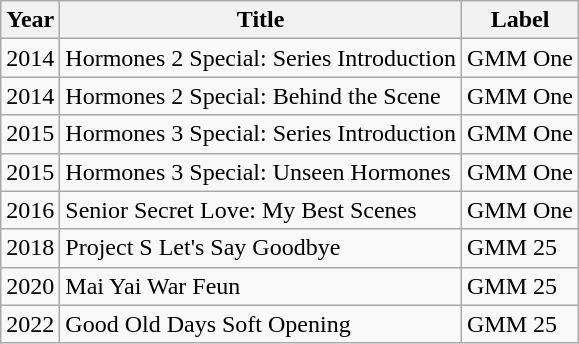<table class="wikitable sortable plainrowheaders">
<tr>
<th scope="col">Year</th>
<th scope="col">Title</th>
<th scope="col" class="unsortable">Label</th>
</tr>
<tr>
<td>2014</td>
<td>Hormones 2 Special: Series Introduction</td>
<td>GMM One</td>
</tr>
<tr>
<td>2014</td>
<td>Hormones 2 Special: Behind the Scene</td>
<td>GMM One</td>
</tr>
<tr>
<td>2015</td>
<td>Hormones 3 Special: Series Introduction</td>
<td>GMM One</td>
</tr>
<tr>
<td>2015</td>
<td>Hormones 3 Special: Unseen Hormones</td>
<td>GMM One</td>
</tr>
<tr>
<td>2016</td>
<td>Senior Secret Love: My Best Scenes</td>
<td>GMM One</td>
</tr>
<tr>
<td>2018</td>
<td>Project S Let's Say Goodbye</td>
<td>GMM 25</td>
</tr>
<tr>
<td>2020</td>
<td>Mai Yai War Feun</td>
<td>GMM 25</td>
</tr>
<tr>
<td>2022</td>
<td>Good Old Days Soft Opening</td>
<td>GMM 25</td>
</tr>
</table>
